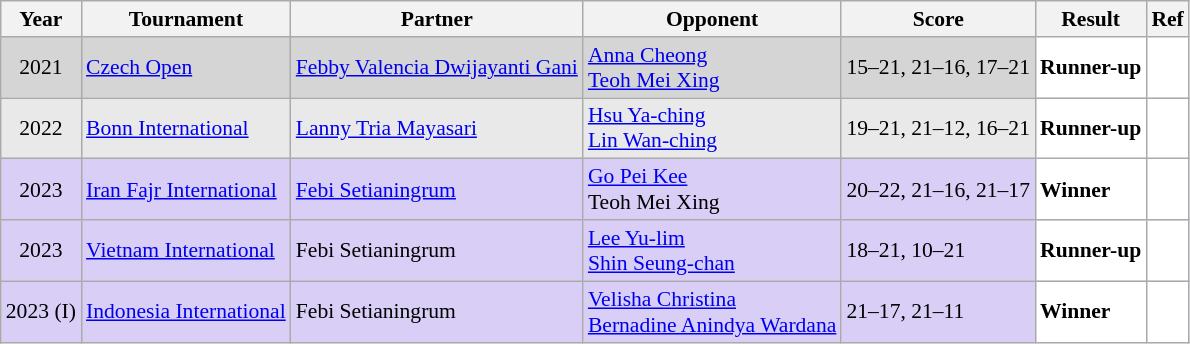<table class="sortable wikitable" style="font-size: 90%;">
<tr>
<th>Year</th>
<th>Tournament</th>
<th>Partner</th>
<th>Opponent</th>
<th>Score</th>
<th>Result</th>
<th>Ref</th>
</tr>
<tr style="background:#D5D5D5">
<td align="center">2021</td>
<td align="left"><a href='#'>Czech Open</a></td>
<td align="left"> <a href='#'>Febby Valencia Dwijayanti Gani</a></td>
<td align="left"> <a href='#'>Anna Cheong</a><br> <a href='#'>Teoh Mei Xing</a></td>
<td align="left">15–21, 21–16, 17–21</td>
<td style="text-align:left; background:white"> <strong>Runner-up</strong></td>
<td style="text-align:center; background:white"></td>
</tr>
<tr style="background:#E9E9E9">
<td align="center">2022</td>
<td align="left"><a href='#'>Bonn International</a></td>
<td align="left"> <a href='#'>Lanny Tria Mayasari</a></td>
<td align="left"> <a href='#'>Hsu Ya-ching</a><br> <a href='#'>Lin Wan-ching</a></td>
<td align="left">19–21, 21–12, 16–21</td>
<td style="text-align:left; background:white"> <strong>Runner-up</strong></td>
<td style="text-align:center; background:white"></td>
</tr>
<tr style="background:#D8CEF6">
<td align="center">2023</td>
<td align="left"><a href='#'>Iran Fajr International</a></td>
<td align="left"> <a href='#'>Febi Setianingrum</a></td>
<td align="left"> <a href='#'>Go Pei Kee</a><br> Teoh Mei Xing</td>
<td align="left">20–22, 21–16, 21–17</td>
<td style="text-align:left; background:white"> <strong>Winner</strong></td>
<td style="text-align:center; background:white"></td>
</tr>
<tr style="background:#D8CEF6">
<td align="center">2023</td>
<td align="left"><a href='#'>Vietnam International</a></td>
<td align="left"> Febi Setianingrum</td>
<td align="left"> <a href='#'>Lee Yu-lim</a><br> <a href='#'>Shin Seung-chan</a></td>
<td align="left">18–21, 10–21</td>
<td style="text-align:left; background:white"> <strong>Runner-up</strong></td>
<td style="text-align:center; background:white"></td>
</tr>
<tr style="background:#D8CEF6">
<td align="center">2023 (I)</td>
<td align="left"><a href='#'>Indonesia International</a></td>
<td align="left"> Febi Setianingrum</td>
<td align="left"> <a href='#'>Velisha Christina</a><br> <a href='#'>Bernadine Anindya Wardana</a></td>
<td align="left">21–17, 21–11</td>
<td style="text-align:left; background:white"> <strong>Winner</strong></td>
<td style="text-align:center; background:white"></td>
</tr>
</table>
